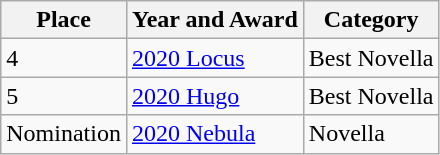<table class="wikitable">
<tr>
<th>Place</th>
<th>Year and Award</th>
<th>Category</th>
</tr>
<tr>
<td>4</td>
<td><a href='#'>2020 Locus</a></td>
<td>Best Novella</td>
</tr>
<tr>
<td>5</td>
<td><a href='#'>2020 Hugo</a></td>
<td>Best Novella</td>
</tr>
<tr>
<td>Nomination</td>
<td><a href='#'>2020 Nebula</a></td>
<td>Novella</td>
</tr>
</table>
